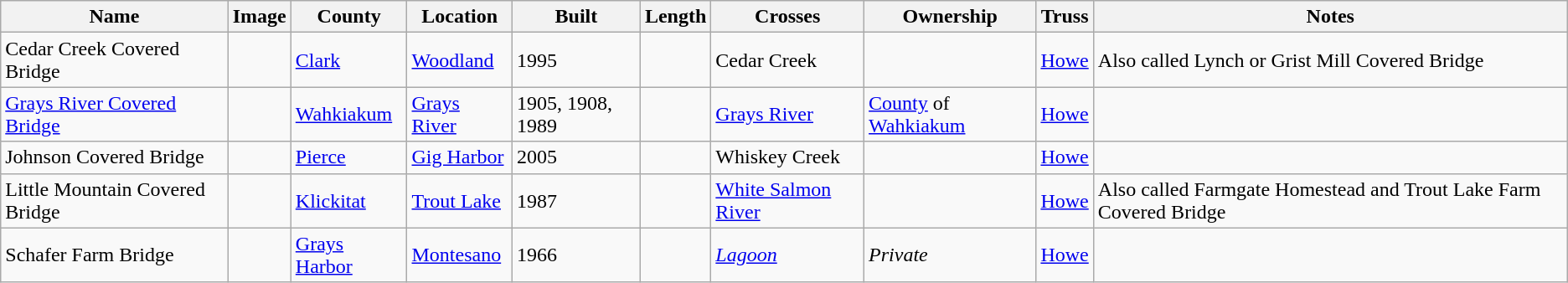<table class="wikitable sortable">
<tr>
<th>Name</th>
<th class=unsortable>Image</th>
<th>County</th>
<th>Location</th>
<th>Built</th>
<th>Length</th>
<th>Crosses</th>
<th>Ownership</th>
<th>Truss</th>
<th>Notes</th>
</tr>
<tr>
<td>Cedar Creek Covered Bridge</td>
<td></td>
<td><a href='#'>Clark</a></td>
<td><a href='#'>Woodland</a><br><small></small></td>
<td>1995</td>
<td></td>
<td>Cedar Creek</td>
<td></td>
<td><a href='#'>Howe</a></td>
<td>Also called Lynch or Grist Mill Covered Bridge</td>
</tr>
<tr>
<td><a href='#'>Grays River Covered Bridge</a></td>
<td></td>
<td><a href='#'>Wahkiakum</a></td>
<td><a href='#'>Grays River</a><br><small></small></td>
<td>1905, 1908, 1989</td>
<td></td>
<td><a href='#'>Grays River</a></td>
<td><a href='#'>County</a> of <a href='#'>Wahkiakum</a></td>
<td><a href='#'>Howe</a></td>
<td></td>
</tr>
<tr>
<td>Johnson Covered Bridge</td>
<td></td>
<td><a href='#'>Pierce</a></td>
<td><a href='#'>Gig Harbor</a><br><small></small></td>
<td>2005</td>
<td></td>
<td>Whiskey Creek</td>
<td></td>
<td><a href='#'>Howe</a></td>
<td></td>
</tr>
<tr>
<td>Little Mountain Covered Bridge</td>
<td></td>
<td><a href='#'>Klickitat</a></td>
<td><a href='#'>Trout Lake</a><br><small></small></td>
<td>1987</td>
<td></td>
<td><a href='#'>White Salmon River</a></td>
<td></td>
<td><a href='#'>Howe</a></td>
<td>Also called Farmgate Homestead and Trout Lake Farm Covered Bridge</td>
</tr>
<tr>
<td>Schafer Farm Bridge</td>
<td></td>
<td><a href='#'>Grays Harbor</a></td>
<td><a href='#'>Montesano</a><br><small></small></td>
<td>1966</td>
<td></td>
<td><em><a href='#'>Lagoon</a></em></td>
<td><em>Private</em></td>
<td><a href='#'>Howe</a></td>
<td></td>
</tr>
</table>
